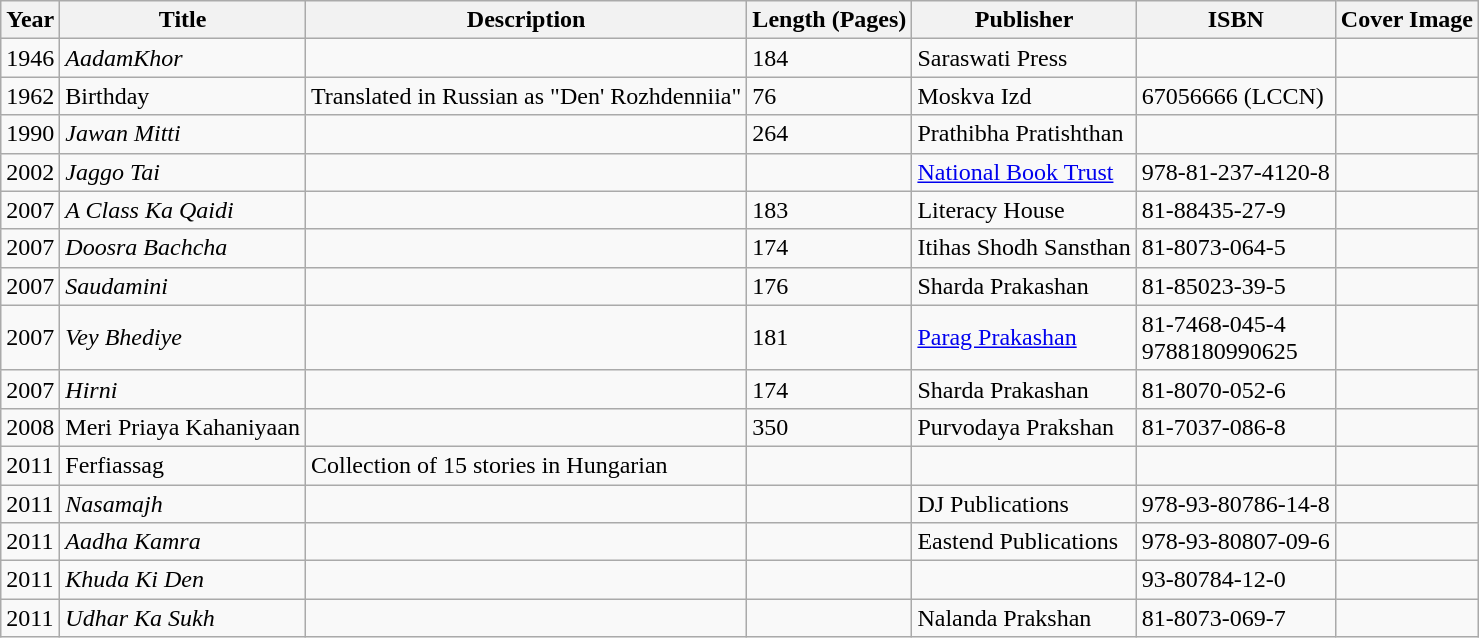<table class="wikitable">
<tr>
<th>Year</th>
<th>Title</th>
<th>Description</th>
<th>Length (Pages)</th>
<th>Publisher</th>
<th>ISBN</th>
<th>Cover Image</th>
</tr>
<tr>
<td>1946</td>
<td><em>AadamKhor</em></td>
<td></td>
<td>184</td>
<td>Saraswati Press</td>
<td></td>
<td></td>
</tr>
<tr>
<td>1962</td>
<td>Birthday</td>
<td>Translated in Russian as "Den' Rozhdenniia"</td>
<td>76</td>
<td>Moskva Izd</td>
<td>67056666  (LCCN)</td>
<td></td>
</tr>
<tr>
<td>1990</td>
<td><em>Jawan Mitti</em></td>
<td></td>
<td>264</td>
<td>Prathibha Pratishthan</td>
<td></td>
<td></td>
</tr>
<tr>
<td>2002</td>
<td><em>Jaggo Tai</em></td>
<td></td>
<td></td>
<td><a href='#'>National Book Trust</a></td>
<td>978-81-237-4120-8</td>
<td></td>
</tr>
<tr>
<td>2007</td>
<td><em>A Class Ka Qaidi</em></td>
<td></td>
<td>183</td>
<td>Literacy House</td>
<td>81-88435-27-9</td>
<td></td>
</tr>
<tr>
<td>2007</td>
<td><em>Doosra Bachcha</em></td>
<td></td>
<td>174</td>
<td>Itihas Shodh Sansthan</td>
<td>81-8073-064-5</td>
<td></td>
</tr>
<tr>
<td>2007</td>
<td><em>Saudamini</em></td>
<td></td>
<td>176</td>
<td>Sharda Prakashan</td>
<td>81-85023-39-5</td>
<td></td>
</tr>
<tr>
<td>2007</td>
<td><em>Vey Bhediye</em></td>
<td></td>
<td>181</td>
<td><a href='#'>Parag Prakashan</a></td>
<td>81-7468-045-4<br>9788180990625</td>
<td></td>
</tr>
<tr>
<td>2007</td>
<td><em>Hirni</em></td>
<td></td>
<td>174</td>
<td>Sharda Prakashan</td>
<td>81-8070-052-6</td>
<td></td>
</tr>
<tr>
<td>2008</td>
<td>Meri Priaya Kahaniyaan</td>
<td></td>
<td>350</td>
<td>Purvodaya Prakshan</td>
<td>81-7037-086-8</td>
<td></td>
</tr>
<tr>
<td>2011</td>
<td>Ferfiassag</td>
<td>Collection of 15 stories in Hungarian</td>
<td></td>
<td></td>
<td></td>
<td></td>
</tr>
<tr>
<td>2011</td>
<td><em>Nasamajh</em></td>
<td></td>
<td></td>
<td>DJ Publications</td>
<td>978-93-80786-14-8</td>
<td></td>
</tr>
<tr>
<td>2011</td>
<td><em>Aadha Kamra</em></td>
<td></td>
<td></td>
<td>Eastend Publications</td>
<td>978-93-80807-09-6</td>
<td></td>
</tr>
<tr>
<td>2011</td>
<td><em>Khuda Ki Den</em></td>
<td></td>
<td></td>
<td></td>
<td>93-80784-12-0</td>
<td></td>
</tr>
<tr>
<td>2011</td>
<td><em>Udhar Ka Sukh</em></td>
<td></td>
<td></td>
<td>Nalanda Prakshan</td>
<td>81-8073-069-7</td>
<td></td>
</tr>
</table>
